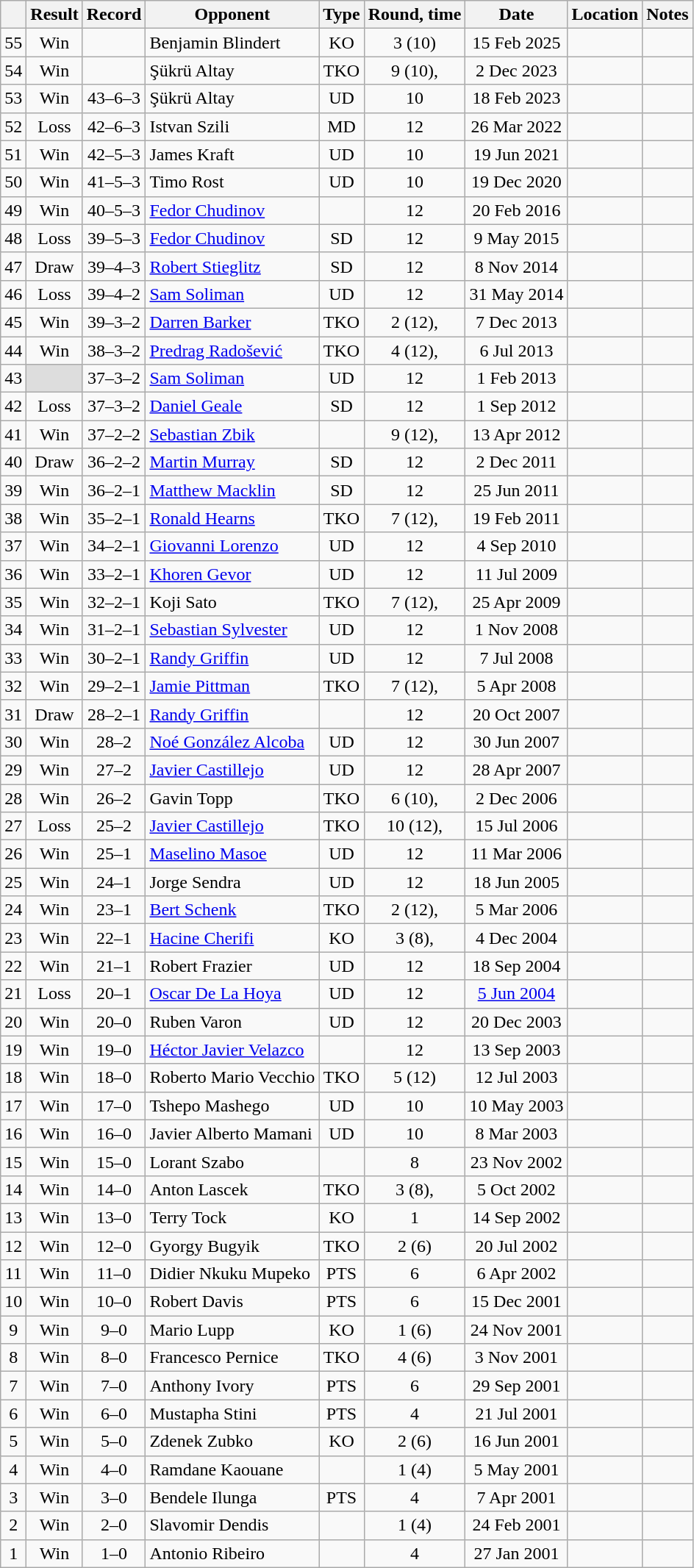<table class="wikitable" style="text-align:center">
<tr>
<th></th>
<th>Result</th>
<th>Record</th>
<th>Opponent</th>
<th>Type</th>
<th>Round, time</th>
<th>Date</th>
<th>Location</th>
<th>Notes</th>
</tr>
<tr>
<td>55</td>
<td>Win</td>
<td></td>
<td style="text-align:left;">Benjamin Blindert</td>
<td>KO</td>
<td>3 (10)</td>
<td>15 Feb 2025</td>
<td style="text-align:left;"></td>
<td></td>
</tr>
<tr>
<td>54</td>
<td>Win</td>
<td></td>
<td style="text-align:left;">Şükrü Altay</td>
<td>TKO</td>
<td>9 (10), </td>
<td>2 Dec 2023</td>
<td style="text-align:left;"></td>
<td></td>
</tr>
<tr>
<td>53</td>
<td>Win</td>
<td>43–6–3 </td>
<td style="text-align:left;">Şükrü Altay</td>
<td>UD</td>
<td>10</td>
<td>18 Feb 2023</td>
<td style="text-align:left;"></td>
<td></td>
</tr>
<tr>
<td>52</td>
<td>Loss</td>
<td>42–6–3 </td>
<td style="text-align:left;">Istvan Szili</td>
<td>MD</td>
<td>12</td>
<td>26 Mar 2022</td>
<td style="text-align:left;"></td>
<td style="text-align:left;"></td>
</tr>
<tr>
<td>51</td>
<td>Win</td>
<td>42–5–3 </td>
<td style="text-align:left;">James Kraft</td>
<td>UD</td>
<td>10</td>
<td>19 Jun 2021</td>
<td style="text-align:left;"></td>
<td></td>
</tr>
<tr>
<td>50</td>
<td>Win</td>
<td>41–5–3 </td>
<td style="text-align:left;">Timo Rost</td>
<td>UD</td>
<td>10</td>
<td>19 Dec 2020</td>
<td style="text-align:left;"></td>
<td></td>
</tr>
<tr>
<td>49</td>
<td>Win</td>
<td>40–5–3 </td>
<td style="text-align:left;"><a href='#'>Fedor Chudinov</a></td>
<td></td>
<td>12</td>
<td>20 Feb 2016</td>
<td style="text-align:left;"></td>
<td style="text-align:left;"></td>
</tr>
<tr>
<td>48</td>
<td>Loss</td>
<td>39–5–3 </td>
<td style="text-align:left;"><a href='#'>Fedor Chudinov</a></td>
<td>SD</td>
<td>12</td>
<td>9 May 2015</td>
<td style="text-align:left;"></td>
<td style="text-align:left;"></td>
</tr>
<tr>
<td>47</td>
<td>Draw</td>
<td>39–4–3 </td>
<td style="text-align:left;"><a href='#'>Robert Stieglitz</a></td>
<td>SD</td>
<td>12</td>
<td>8 Nov 2014</td>
<td style="text-align:left;"></td>
<td></td>
</tr>
<tr>
<td>46</td>
<td>Loss</td>
<td>39–4–2 </td>
<td style="text-align:left;"><a href='#'>Sam Soliman</a></td>
<td>UD</td>
<td>12</td>
<td>31 May 2014</td>
<td style="text-align:left;"></td>
<td style="text-align:left;"></td>
</tr>
<tr>
<td>45</td>
<td>Win</td>
<td>39–3–2 </td>
<td style="text-align:left;"><a href='#'>Darren Barker</a></td>
<td>TKO</td>
<td>2 (12), </td>
<td>7 Dec 2013</td>
<td style="text-align:left;"></td>
<td style="text-align:left;"></td>
</tr>
<tr>
<td>44</td>
<td>Win</td>
<td>38–3–2 </td>
<td style="text-align:left;"><a href='#'>Predrag Radošević</a></td>
<td>TKO</td>
<td>4 (12), </td>
<td>6 Jul 2013</td>
<td style="text-align:left;"></td>
<td></td>
</tr>
<tr>
<td>43</td>
<td style="background: #DDD"></td>
<td>37–3–2 </td>
<td style="text-align:left;"><a href='#'>Sam Soliman</a></td>
<td>UD</td>
<td>12</td>
<td>1 Feb 2013</td>
<td style="text-align:left;"></td>
<td style="text-align:left;"></td>
</tr>
<tr>
<td>42</td>
<td>Loss</td>
<td>37–3–2</td>
<td style="text-align:left;"><a href='#'>Daniel Geale</a></td>
<td>SD</td>
<td>12</td>
<td>1 Sep 2012</td>
<td style="text-align:left;"></td>
<td style="text-align:left;"></td>
</tr>
<tr>
<td>41</td>
<td>Win</td>
<td>37–2–2</td>
<td style="text-align:left;"><a href='#'>Sebastian Zbik</a></td>
<td></td>
<td>9 (12), </td>
<td>13 Apr 2012</td>
<td style="text-align:left;"></td>
<td style="text-align:left;"></td>
</tr>
<tr>
<td>40</td>
<td>Draw</td>
<td>36–2–2</td>
<td style="text-align:left;"><a href='#'>Martin Murray</a></td>
<td>SD</td>
<td>12</td>
<td>2 Dec 2011</td>
<td style="text-align:left;"></td>
<td style="text-align:left;"></td>
</tr>
<tr>
<td>39</td>
<td>Win</td>
<td>36–2–1</td>
<td style="text-align:left;"><a href='#'>Matthew Macklin</a></td>
<td>SD</td>
<td>12</td>
<td>25 Jun 2011</td>
<td style="text-align:left;"></td>
<td style="text-align:left;"></td>
</tr>
<tr>
<td>38</td>
<td>Win</td>
<td>35–2–1</td>
<td style="text-align:left;"><a href='#'>Ronald Hearns</a></td>
<td>TKO</td>
<td>7 (12), </td>
<td>19 Feb 2011</td>
<td style="text-align:left;"></td>
<td style="text-align:left;"></td>
</tr>
<tr>
<td>37</td>
<td>Win</td>
<td>34–2–1</td>
<td style="text-align:left;"><a href='#'>Giovanni Lorenzo</a></td>
<td>UD</td>
<td>12</td>
<td>4 Sep 2010</td>
<td style="text-align:left;"></td>
<td style="text-align:left;"></td>
</tr>
<tr>
<td>36</td>
<td>Win</td>
<td>33–2–1</td>
<td style="text-align:left;"><a href='#'>Khoren Gevor</a></td>
<td>UD</td>
<td>12</td>
<td>11 Jul 2009</td>
<td style="text-align:left;"></td>
<td style="text-align:left;"></td>
</tr>
<tr>
<td>35</td>
<td>Win</td>
<td>32–2–1</td>
<td style="text-align:left;">Koji Sato</td>
<td>TKO</td>
<td>7 (12), </td>
<td>25 Apr 2009</td>
<td style="text-align:left;"></td>
<td style="text-align:left;"></td>
</tr>
<tr>
<td>34</td>
<td>Win</td>
<td>31–2–1</td>
<td style="text-align:left;"><a href='#'>Sebastian Sylvester</a></td>
<td>UD</td>
<td>12</td>
<td>1 Nov 2008</td>
<td style="text-align:left;"></td>
<td style="text-align:left;"></td>
</tr>
<tr>
<td>33</td>
<td>Win</td>
<td>30–2–1</td>
<td style="text-align:left;"><a href='#'>Randy Griffin</a></td>
<td>UD</td>
<td>12</td>
<td>7 Jul 2008</td>
<td style="text-align:left;"></td>
<td style="text-align:left;"></td>
</tr>
<tr>
<td>32</td>
<td>Win</td>
<td>29–2–1</td>
<td style="text-align:left;"><a href='#'>Jamie Pittman</a></td>
<td>TKO</td>
<td>7 (12), </td>
<td>5 Apr 2008</td>
<td style="text-align:left;"></td>
<td style="text-align:left;"></td>
</tr>
<tr>
<td>31</td>
<td>Draw</td>
<td>28–2–1</td>
<td style="text-align:left;"><a href='#'>Randy Griffin</a></td>
<td></td>
<td>12</td>
<td>20 Oct 2007</td>
<td style="text-align:left;"></td>
<td style="text-align:left;"></td>
</tr>
<tr>
<td>30</td>
<td>Win</td>
<td>28–2</td>
<td style="text-align:left;"><a href='#'>Noé González Alcoba</a></td>
<td>UD</td>
<td>12</td>
<td>30 Jun 2007</td>
<td style="text-align:left;"></td>
<td style="text-align:left;"></td>
</tr>
<tr>
<td>29</td>
<td>Win</td>
<td>27–2</td>
<td style="text-align:left;"><a href='#'>Javier Castillejo</a></td>
<td>UD</td>
<td>12</td>
<td>28 Apr 2007</td>
<td style="text-align:left;"></td>
<td style="text-align:left;"></td>
</tr>
<tr>
<td>28</td>
<td>Win</td>
<td>26–2</td>
<td style="text-align:left;">Gavin Topp</td>
<td>TKO</td>
<td>6 (10), </td>
<td>2 Dec 2006</td>
<td style="text-align:left;"></td>
<td></td>
</tr>
<tr>
<td>27</td>
<td>Loss</td>
<td>25–2</td>
<td style="text-align:left;"><a href='#'>Javier Castillejo</a></td>
<td>TKO</td>
<td>10 (12), </td>
<td>15 Jul 2006</td>
<td style="text-align:left;"></td>
<td style="text-align:left;"></td>
</tr>
<tr>
<td>26</td>
<td>Win</td>
<td>25–1</td>
<td style="text-align:left;"><a href='#'>Maselino Masoe</a></td>
<td>UD</td>
<td>12</td>
<td>11 Mar 2006</td>
<td style="text-align:left;"></td>
<td style="text-align:left;"></td>
</tr>
<tr>
<td>25</td>
<td>Win</td>
<td>24–1</td>
<td style="text-align:left;">Jorge Sendra</td>
<td>UD</td>
<td>12</td>
<td>18 Jun 2005</td>
<td style="text-align:left;"></td>
<td style="text-align:left;"></td>
</tr>
<tr>
<td>24</td>
<td>Win</td>
<td>23–1</td>
<td style="text-align:left;"><a href='#'>Bert Schenk</a></td>
<td>TKO</td>
<td>2 (12), </td>
<td>5 Mar 2006</td>
<td style="text-align:left;"></td>
<td style="text-align:left;"></td>
</tr>
<tr>
<td>23</td>
<td>Win</td>
<td>22–1</td>
<td style="text-align:left;"><a href='#'>Hacine Cherifi</a></td>
<td>KO</td>
<td>3 (8), </td>
<td>4 Dec 2004</td>
<td style="text-align:left;"></td>
<td></td>
</tr>
<tr>
<td>22</td>
<td>Win</td>
<td>21–1</td>
<td style="text-align:left;">Robert Frazier</td>
<td>UD</td>
<td>12</td>
<td>18 Sep 2004</td>
<td style="text-align:left;"></td>
<td style="text-align:left;"></td>
</tr>
<tr>
<td>21</td>
<td>Loss</td>
<td>20–1</td>
<td style="text-align:left;"><a href='#'>Oscar De La Hoya</a></td>
<td>UD</td>
<td>12</td>
<td><a href='#'>5 Jun 2004</a></td>
<td style="text-align:left;"></td>
<td style="text-align:left;"></td>
</tr>
<tr>
<td>20</td>
<td>Win</td>
<td>20–0</td>
<td style="text-align:left;">Ruben Varon</td>
<td>UD</td>
<td>12</td>
<td>20 Dec 2003</td>
<td style="text-align:left;"></td>
<td style="text-align:left;"></td>
</tr>
<tr>
<td>19</td>
<td>Win</td>
<td>19–0</td>
<td style="text-align:left;"><a href='#'>Héctor Javier Velazco</a></td>
<td></td>
<td>12</td>
<td>13 Sep 2003</td>
<td style="text-align:left;"></td>
<td style="text-align:left;"></td>
</tr>
<tr>
<td>18</td>
<td>Win</td>
<td>18–0</td>
<td style="text-align:left;">Roberto Mario Vecchio</td>
<td>TKO</td>
<td>5 (12)</td>
<td>12 Jul 2003</td>
<td style="text-align:left;"></td>
<td style="text-align:left;"></td>
</tr>
<tr>
<td>17</td>
<td>Win</td>
<td>17–0</td>
<td style="text-align:left;">Tshepo Mashego</td>
<td>UD</td>
<td>10</td>
<td>10 May 2003</td>
<td style="text-align:left;"></td>
<td style="text-align:left;"></td>
</tr>
<tr>
<td>16</td>
<td>Win</td>
<td>16–0</td>
<td style="text-align:left;">Javier Alberto Mamani</td>
<td>UD</td>
<td>10</td>
<td>8 Mar 2003</td>
<td style="text-align:left;"></td>
<td style="text-align:left;"></td>
</tr>
<tr>
<td>15</td>
<td>Win</td>
<td>15–0</td>
<td style="text-align:left;">Lorant Szabo</td>
<td></td>
<td>8</td>
<td>23 Nov 2002</td>
<td style="text-align:left;"></td>
<td></td>
</tr>
<tr>
<td>14</td>
<td>Win</td>
<td>14–0</td>
<td style="text-align:left;">Anton Lascek</td>
<td>TKO</td>
<td>3 (8), </td>
<td>5 Oct 2002</td>
<td style="text-align:left;"></td>
<td></td>
</tr>
<tr>
<td>13</td>
<td>Win</td>
<td>13–0</td>
<td style="text-align:left;">Terry Tock</td>
<td>KO</td>
<td>1</td>
<td>14 Sep 2002</td>
<td style="text-align:left;"></td>
<td></td>
</tr>
<tr>
<td>12</td>
<td>Win</td>
<td>12–0</td>
<td style="text-align:left;">Gyorgy Bugyik</td>
<td>TKO</td>
<td>2 (6)</td>
<td>20 Jul 2002</td>
<td style="text-align:left;"></td>
<td></td>
</tr>
<tr>
<td>11</td>
<td>Win</td>
<td>11–0</td>
<td style="text-align:left;">Didier Nkuku Mupeko</td>
<td>PTS</td>
<td>6</td>
<td>6 Apr 2002</td>
<td style="text-align:left;"></td>
<td></td>
</tr>
<tr>
<td>10</td>
<td>Win</td>
<td>10–0</td>
<td style="text-align:left;">Robert Davis</td>
<td>PTS</td>
<td>6</td>
<td>15 Dec 2001</td>
<td style="text-align:left;"></td>
<td></td>
</tr>
<tr>
<td>9</td>
<td>Win</td>
<td>9–0</td>
<td style="text-align:left;">Mario Lupp</td>
<td>KO</td>
<td>1 (6)</td>
<td>24 Nov 2001</td>
<td style="text-align:left;"></td>
<td></td>
</tr>
<tr>
<td>8</td>
<td>Win</td>
<td>8–0</td>
<td style="text-align:left;">Francesco Pernice</td>
<td>TKO</td>
<td>4 (6)</td>
<td>3 Nov 2001</td>
<td style="text-align:left;"></td>
<td></td>
</tr>
<tr>
<td>7</td>
<td>Win</td>
<td>7–0</td>
<td style="text-align:left;">Anthony Ivory</td>
<td>PTS</td>
<td>6</td>
<td>29 Sep 2001</td>
<td style="text-align:left;"></td>
<td></td>
</tr>
<tr>
<td>6</td>
<td>Win</td>
<td>6–0</td>
<td style="text-align:left;">Mustapha Stini</td>
<td>PTS</td>
<td>4</td>
<td>21 Jul 2001</td>
<td style="text-align:left;"></td>
<td></td>
</tr>
<tr>
<td>5</td>
<td>Win</td>
<td>5–0</td>
<td style="text-align:left;">Zdenek Zubko</td>
<td>KO</td>
<td>2 (6)</td>
<td>16 Jun 2001</td>
<td style="text-align:left;"></td>
<td></td>
</tr>
<tr>
<td>4</td>
<td>Win</td>
<td>4–0</td>
<td style="text-align:left;">Ramdane Kaouane</td>
<td></td>
<td>1 (4)</td>
<td>5 May 2001</td>
<td style="text-align:left;"></td>
<td></td>
</tr>
<tr>
<td>3</td>
<td>Win</td>
<td>3–0</td>
<td style="text-align:left;">Bendele Ilunga</td>
<td>PTS</td>
<td>4</td>
<td>7 Apr 2001</td>
<td style="text-align:left;"></td>
<td></td>
</tr>
<tr>
<td>2</td>
<td>Win</td>
<td>2–0</td>
<td style="text-align:left;">Slavomir Dendis</td>
<td></td>
<td>1 (4)</td>
<td>24 Feb 2001</td>
<td style="text-align:left;"></td>
<td></td>
</tr>
<tr>
<td>1</td>
<td>Win</td>
<td>1–0</td>
<td style="text-align:left;">Antonio Ribeiro</td>
<td></td>
<td>4</td>
<td>27 Jan 2001</td>
<td style="text-align:left;"></td>
<td></td>
</tr>
</table>
